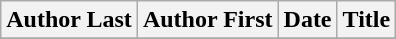<table class="wikitable sortable">
<tr>
<th>Author Last</th>
<th>Author First</th>
<th>Date</th>
<th>Title</th>
</tr>
<tr>
</tr>
</table>
